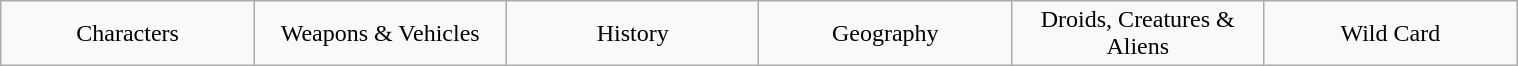<table class="wikitable" style="text-align: center; width: 80%; margin: 1em auto;">
<tr>
<td style="width:70pt;">Characters</td>
<td style="width:70pt;">Weapons & Vehicles</td>
<td style="width:70pt;">History</td>
<td style="width:70pt;">Geography</td>
<td style="width:70pt;">Droids, Creatures & Aliens</td>
<td style="width:70pt;">Wild Card</td>
</tr>
</table>
